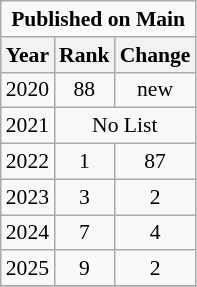<table class="wikitable" style="font-size: 90%; text-align: center;">
<tr>
<td colspan="3"><strong>Published on Main</strong></td>
</tr>
<tr>
<th>Year</th>
<th>Rank</th>
<th>Change</th>
</tr>
<tr>
<td>2020</td>
<td>88</td>
<td>new</td>
</tr>
<tr>
<td>2021</td>
<td colspan="2">No List</td>
</tr>
<tr>
<td>2022</td>
<td>1</td>
<td> 87</td>
</tr>
<tr>
<td>2023</td>
<td>3</td>
<td> 2</td>
</tr>
<tr>
<td>2024</td>
<td>7</td>
<td> 4</td>
</tr>
<tr>
<td>2025</td>
<td>9</td>
<td> 2</td>
</tr>
<tr>
</tr>
</table>
